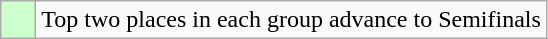<table class="wikitable">
<tr>
<td style="background:#cfc;">    </td>
<td>Top two places in each group advance to Semifinals</td>
</tr>
</table>
